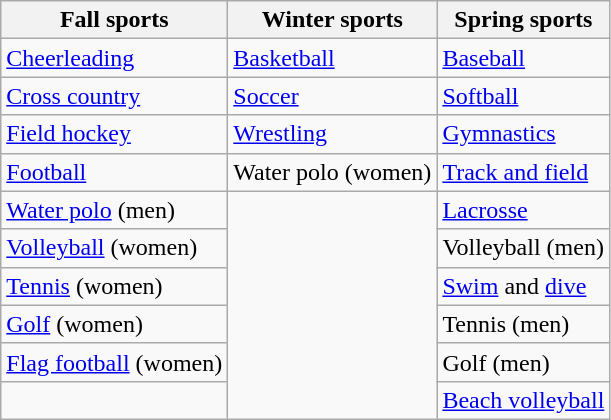<table class="wikitable">
<tr>
<th>Fall sports</th>
<th>Winter sports</th>
<th>Spring sports</th>
</tr>
<tr>
<td><a href='#'>Cheerleading</a></td>
<td><a href='#'>Basketball</a></td>
<td><a href='#'>Baseball</a></td>
</tr>
<tr>
<td><a href='#'>Cross country</a></td>
<td><a href='#'>Soccer</a></td>
<td><a href='#'>Softball</a></td>
</tr>
<tr>
<td><a href='#'>Field hockey</a></td>
<td><a href='#'>Wrestling</a></td>
<td><a href='#'>Gymnastics</a></td>
</tr>
<tr>
<td><a href='#'>Football</a></td>
<td>Water polo (women)</td>
<td><a href='#'>Track and field</a></td>
</tr>
<tr>
<td><a href='#'>Water polo</a> (men)</td>
<td rowspan="6"></td>
<td><a href='#'>Lacrosse</a></td>
</tr>
<tr>
<td><a href='#'>Volleyball</a> (women)</td>
<td>Volleyball (men)</td>
</tr>
<tr>
<td><a href='#'>Tennis</a> (women)</td>
<td><a href='#'>Swim</a> and <a href='#'>dive</a></td>
</tr>
<tr>
<td><a href='#'>Golf</a> (women)</td>
<td>Tennis (men)</td>
</tr>
<tr>
<td><a href='#'>Flag football</a> (women)</td>
<td>Golf (men)</td>
</tr>
<tr>
<td></td>
<td><a href='#'>Beach volleyball</a></td>
</tr>
</table>
